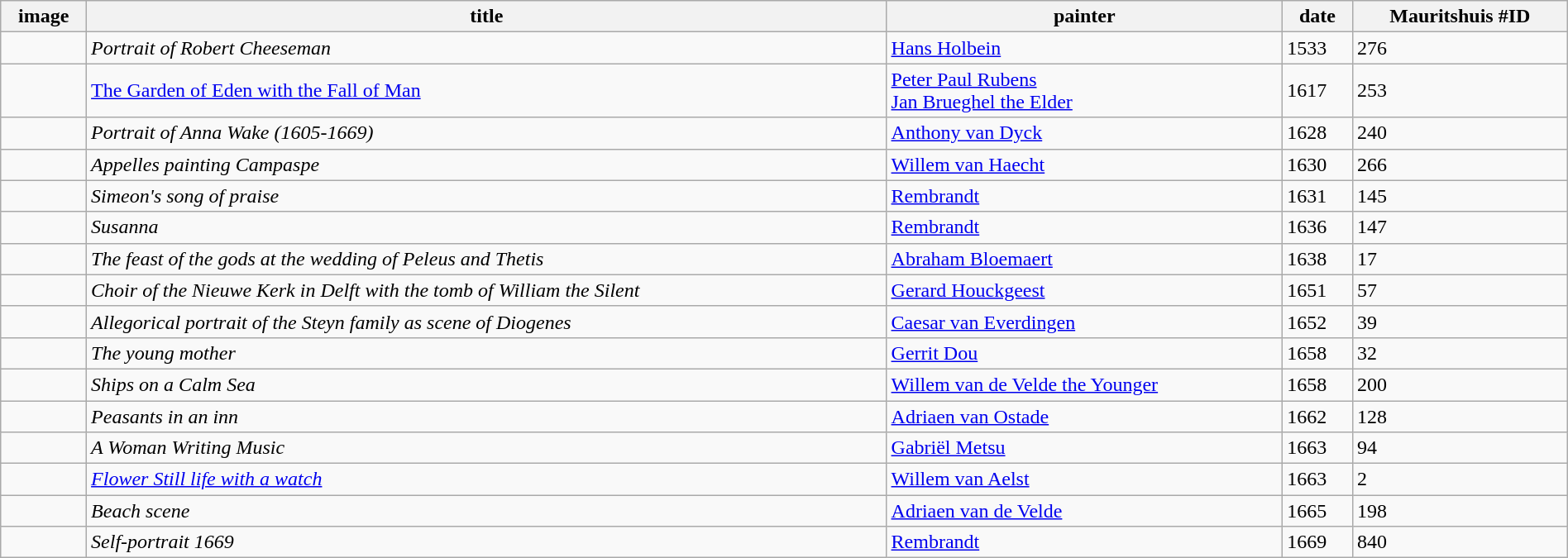<table class='wikitable sortable' style='width:100%'>
<tr>
<th>image</th>
<th>title</th>
<th>painter</th>
<th>date</th>
<th>Mauritshuis #ID</th>
</tr>
<tr>
<td></td>
<td><em>Portrait of Robert Cheeseman</em></td>
<td><a href='#'>Hans Holbein</a></td>
<td>1533</td>
<td>276</td>
</tr>
<tr>
<td></td>
<td><a href='#'>The Garden of Eden with the Fall of Man</a></td>
<td><a href='#'>Peter Paul Rubens</a><br><a href='#'>Jan Brueghel the Elder</a></td>
<td>1617</td>
<td>253</td>
</tr>
<tr>
<td></td>
<td><em>Portrait of Anna Wake (1605-1669)</em></td>
<td><a href='#'>Anthony van Dyck</a></td>
<td>1628</td>
<td>240</td>
</tr>
<tr>
<td></td>
<td><em>Appelles painting Campaspe</em></td>
<td><a href='#'>Willem van Haecht</a></td>
<td>1630</td>
<td>266</td>
</tr>
<tr>
<td></td>
<td><em>Simeon's song of praise</em></td>
<td><a href='#'>Rembrandt</a></td>
<td>1631</td>
<td>145</td>
</tr>
<tr>
<td></td>
<td><em>Susanna</em></td>
<td><a href='#'>Rembrandt</a></td>
<td>1636</td>
<td>147</td>
</tr>
<tr>
<td></td>
<td><em>The feast of the gods at the wedding of Peleus and Thetis</em></td>
<td><a href='#'>Abraham Bloemaert</a></td>
<td>1638</td>
<td>17</td>
</tr>
<tr>
<td></td>
<td><em>Choir of the Nieuwe Kerk in Delft with the tomb of William the Silent</em></td>
<td><a href='#'>Gerard Houckgeest</a></td>
<td>1651</td>
<td>57</td>
</tr>
<tr>
<td></td>
<td><em>Allegorical portrait of the Steyn family as scene of Diogenes</em></td>
<td><a href='#'>Caesar van Everdingen</a></td>
<td>1652</td>
<td>39</td>
</tr>
<tr>
<td></td>
<td><em>The young mother</em></td>
<td><a href='#'>Gerrit Dou</a></td>
<td>1658</td>
<td>32</td>
</tr>
<tr>
<td></td>
<td><em>Ships on a Calm Sea</em></td>
<td><a href='#'>Willem van de Velde the Younger</a></td>
<td>1658</td>
<td>200</td>
</tr>
<tr>
<td></td>
<td><em>Peasants in an inn</em></td>
<td><a href='#'>Adriaen van Ostade</a></td>
<td>1662</td>
<td>128</td>
</tr>
<tr>
<td></td>
<td><em>A Woman Writing Music</em></td>
<td><a href='#'>Gabriël Metsu</a></td>
<td>1663</td>
<td>94</td>
</tr>
<tr>
<td></td>
<td><em><a href='#'>Flower Still life with a watch</a></em></td>
<td><a href='#'>Willem van Aelst</a></td>
<td>1663</td>
<td>2</td>
</tr>
<tr>
<td></td>
<td><em>Beach scene</em></td>
<td><a href='#'>Adriaen van de Velde</a></td>
<td>1665</td>
<td>198</td>
</tr>
<tr>
<td></td>
<td><em>Self-portrait 1669</em></td>
<td><a href='#'>Rembrandt</a></td>
<td>1669</td>
<td>840</td>
</tr>
</table>
